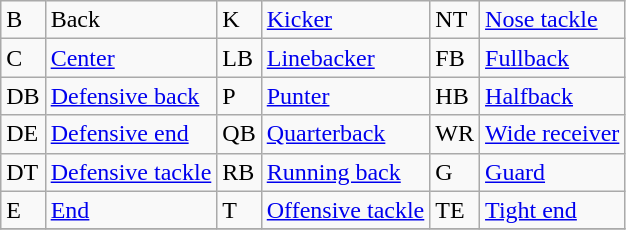<table class="wikitable">
<tr>
<td>B</td>
<td>Back</td>
<td>K</td>
<td><a href='#'>Kicker</a></td>
<td>NT</td>
<td><a href='#'>Nose tackle</a></td>
</tr>
<tr>
<td>C</td>
<td><a href='#'>Center</a></td>
<td>LB</td>
<td><a href='#'>Linebacker</a></td>
<td>FB</td>
<td><a href='#'>Fullback</a></td>
</tr>
<tr>
<td>DB</td>
<td><a href='#'>Defensive back</a></td>
<td>P</td>
<td><a href='#'>Punter</a></td>
<td>HB</td>
<td><a href='#'>Halfback</a></td>
</tr>
<tr>
<td>DE</td>
<td><a href='#'>Defensive end</a></td>
<td>QB</td>
<td><a href='#'>Quarterback</a></td>
<td>WR</td>
<td><a href='#'>Wide receiver</a></td>
</tr>
<tr>
<td>DT</td>
<td><a href='#'>Defensive tackle</a></td>
<td>RB</td>
<td><a href='#'>Running back</a></td>
<td>G</td>
<td><a href='#'>Guard</a></td>
</tr>
<tr>
<td>E</td>
<td><a href='#'>End</a></td>
<td>T</td>
<td><a href='#'>Offensive tackle</a></td>
<td>TE</td>
<td><a href='#'>Tight end</a></td>
</tr>
<tr>
</tr>
</table>
